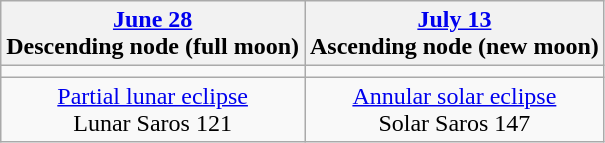<table class="wikitable">
<tr>
<th><a href='#'>June 28</a><br>Descending node (full moon)<br></th>
<th><a href='#'>July 13</a><br>Ascending node (new moon)<br></th>
</tr>
<tr>
<td></td>
<td></td>
</tr>
<tr align=center>
<td><a href='#'>Partial lunar eclipse</a><br>Lunar Saros 121</td>
<td><a href='#'>Annular solar eclipse</a><br>Solar Saros 147</td>
</tr>
</table>
